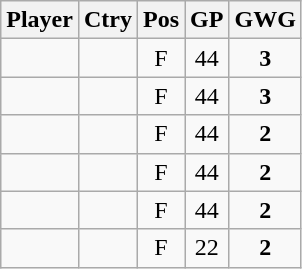<table class= "wikitable sortable">
<tr>
<th>Player</th>
<th>Ctry</th>
<th>Pos</th>
<th>GP</th>
<th>GWG</th>
</tr>
<tr align="center">
<td align="left"></td>
<td></td>
<td>F</td>
<td>44</td>
<td><strong>3</strong></td>
</tr>
<tr align="center">
<td align="left"></td>
<td></td>
<td>F</td>
<td>44</td>
<td><strong>3</strong></td>
</tr>
<tr align="center">
<td align="left"></td>
<td></td>
<td>F</td>
<td>44</td>
<td><strong>2</strong></td>
</tr>
<tr align="center">
<td align="left"></td>
<td></td>
<td>F</td>
<td>44</td>
<td><strong>2</strong></td>
</tr>
<tr align="center">
<td align="left"></td>
<td></td>
<td>F</td>
<td>44</td>
<td><strong>2</strong></td>
</tr>
<tr align="center">
<td align="left"></td>
<td></td>
<td>F</td>
<td>22</td>
<td><strong>2</strong></td>
</tr>
</table>
